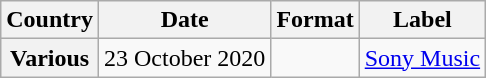<table class="wikitable plainrowheaders" border="1">
<tr>
<th scope="col">Country</th>
<th scope="col">Date</th>
<th scope="col">Format</th>
<th scope="col">Label</th>
</tr>
<tr>
<th scope="row">Various</th>
<td>23 October 2020</td>
<td></td>
<td><a href='#'>Sony Music</a></td>
</tr>
</table>
